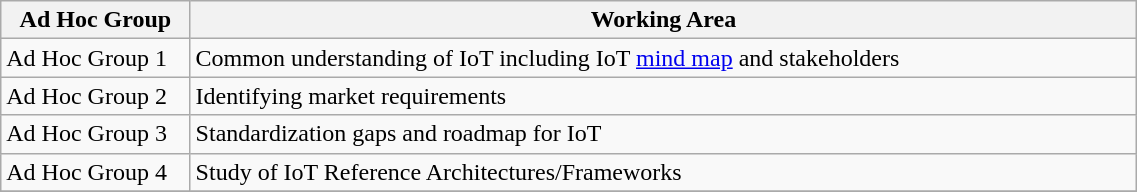<table class="wikitable" width="60%">
<tr>
<th width="10%">Ad Hoc Group</th>
<th width="50%">Working Area</th>
</tr>
<tr>
<td>Ad Hoc Group 1</td>
<td>Common understanding of IoT including IoT <a href='#'>mind map</a> and stakeholders</td>
</tr>
<tr>
<td>Ad Hoc Group 2</td>
<td>Identifying market requirements</td>
</tr>
<tr>
<td>Ad Hoc Group 3</td>
<td>Standardization gaps and roadmap for IoT</td>
</tr>
<tr>
<td>Ad Hoc Group 4</td>
<td>Study of IoT Reference Architectures/Frameworks</td>
</tr>
<tr>
</tr>
</table>
